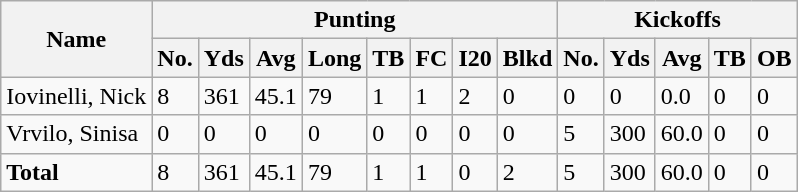<table class="wikitable" style="white-space:nowrap;">
<tr>
<th rowspan="2">Name</th>
<th colspan="8">Punting</th>
<th colspan="5">Kickoffs</th>
</tr>
<tr>
<th>No.</th>
<th>Yds</th>
<th>Avg</th>
<th>Long</th>
<th>TB</th>
<th>FC</th>
<th>I20</th>
<th>Blkd</th>
<th>No.</th>
<th>Yds</th>
<th>Avg</th>
<th>TB</th>
<th>OB</th>
</tr>
<tr>
<td>Iovinelli, Nick</td>
<td>8</td>
<td>361</td>
<td>45.1</td>
<td>79</td>
<td>1</td>
<td>1</td>
<td>2</td>
<td>0</td>
<td>0</td>
<td>0</td>
<td>0.0</td>
<td>0</td>
<td>0</td>
</tr>
<tr>
<td>Vrvilo, Sinisa</td>
<td>0</td>
<td>0</td>
<td>0</td>
<td>0</td>
<td>0</td>
<td>0</td>
<td>0</td>
<td>0</td>
<td>5</td>
<td>300</td>
<td>60.0</td>
<td>0</td>
<td>0</td>
</tr>
<tr>
<td><strong>Total</strong></td>
<td>8</td>
<td>361</td>
<td>45.1</td>
<td>79</td>
<td>1</td>
<td>1</td>
<td>0</td>
<td>2</td>
<td>5</td>
<td>300</td>
<td>60.0</td>
<td>0</td>
<td>0</td>
</tr>
</table>
